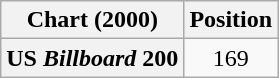<table class="wikitable plainrowheaders" style="text-align:center">
<tr>
<th scope="col">Chart (2000)</th>
<th scope="col">Position</th>
</tr>
<tr>
<th scope="row">US <em>Billboard</em> 200</th>
<td>169</td>
</tr>
</table>
